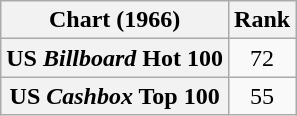<table class="wikitable sortable plainrowheaders">
<tr>
<th>Chart (1966)</th>
<th>Rank</th>
</tr>
<tr>
<th scope="row">US <em>Billboard</em> Hot 100</th>
<td style="text-align:center;">72</td>
</tr>
<tr>
<th scope="row">US <em>Cashbox</em> Top 100</th>
<td style="text-align:center;">55</td>
</tr>
</table>
